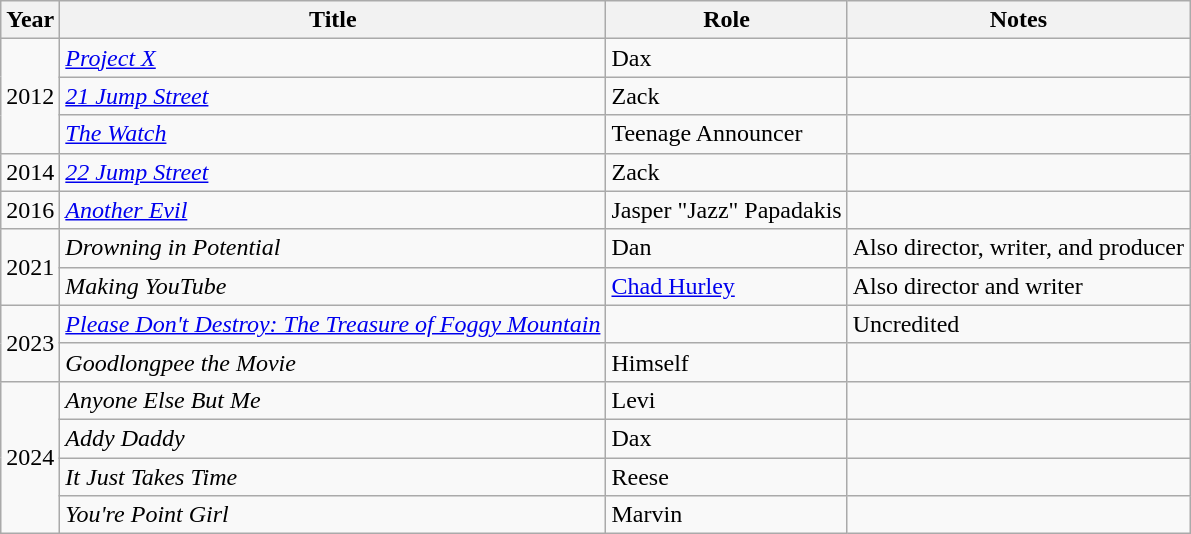<table class="wikitable sortable">
<tr>
<th>Year</th>
<th>Title</th>
<th>Role</th>
<th>Notes</th>
</tr>
<tr>
<td rowspan="3">2012</td>
<td><em><a href='#'>Project X</a></em></td>
<td>Dax</td>
<td></td>
</tr>
<tr>
<td><em><a href='#'>21 Jump Street</a></em></td>
<td>Zack</td>
<td></td>
</tr>
<tr>
<td><em><a href='#'>The Watch</a></em></td>
<td>Teenage Announcer</td>
<td></td>
</tr>
<tr>
<td>2014</td>
<td><em><a href='#'>22 Jump Street</a></em></td>
<td>Zack</td>
<td></td>
</tr>
<tr>
<td>2016</td>
<td><em><a href='#'>Another Evil</a></em></td>
<td>Jasper "Jazz" Papadakis</td>
<td></td>
</tr>
<tr>
<td rowspan="2">2021</td>
<td><em>Drowning in Potential</em></td>
<td>Dan</td>
<td>Also director, writer, and producer</td>
</tr>
<tr>
<td><em>Making YouTube</em></td>
<td><a href='#'>Chad Hurley</a></td>
<td>Also director and writer</td>
</tr>
<tr>
<td rowspan="2">2023</td>
<td><em><a href='#'>Please Don't Destroy: The Treasure of Foggy Mountain</a></em></td>
<td></td>
<td>Uncredited</td>
</tr>
<tr>
<td><em>Goodlongpee the Movie</em></td>
<td>Himself</td>
<td></td>
</tr>
<tr>
<td rowspan="4">2024</td>
<td><em>Anyone Else But Me</em></td>
<td>Levi</td>
<td></td>
</tr>
<tr>
<td><em>Addy Daddy</em></td>
<td>Dax</td>
<td></td>
</tr>
<tr>
<td><em>It Just Takes Time</em></td>
<td>Reese</td>
<td></td>
</tr>
<tr>
<td><em>You're Point Girl</em></td>
<td>Marvin</td>
<td></td>
</tr>
</table>
